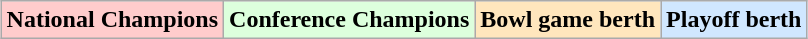<table class="wikitable" style="margin:1em auto;">
<tr>
<td bgcolor="#FFCCCC"><strong>National Champions</strong></td>
<td bgcolor="#ddffdd"><strong>Conference Champions</strong></td>
<td bgcolor="#ffe6bd"><strong>Bowl game berth</strong></td>
<td bgcolor="#d0e7ff"><strong>Playoff berth</strong></td>
</tr>
</table>
